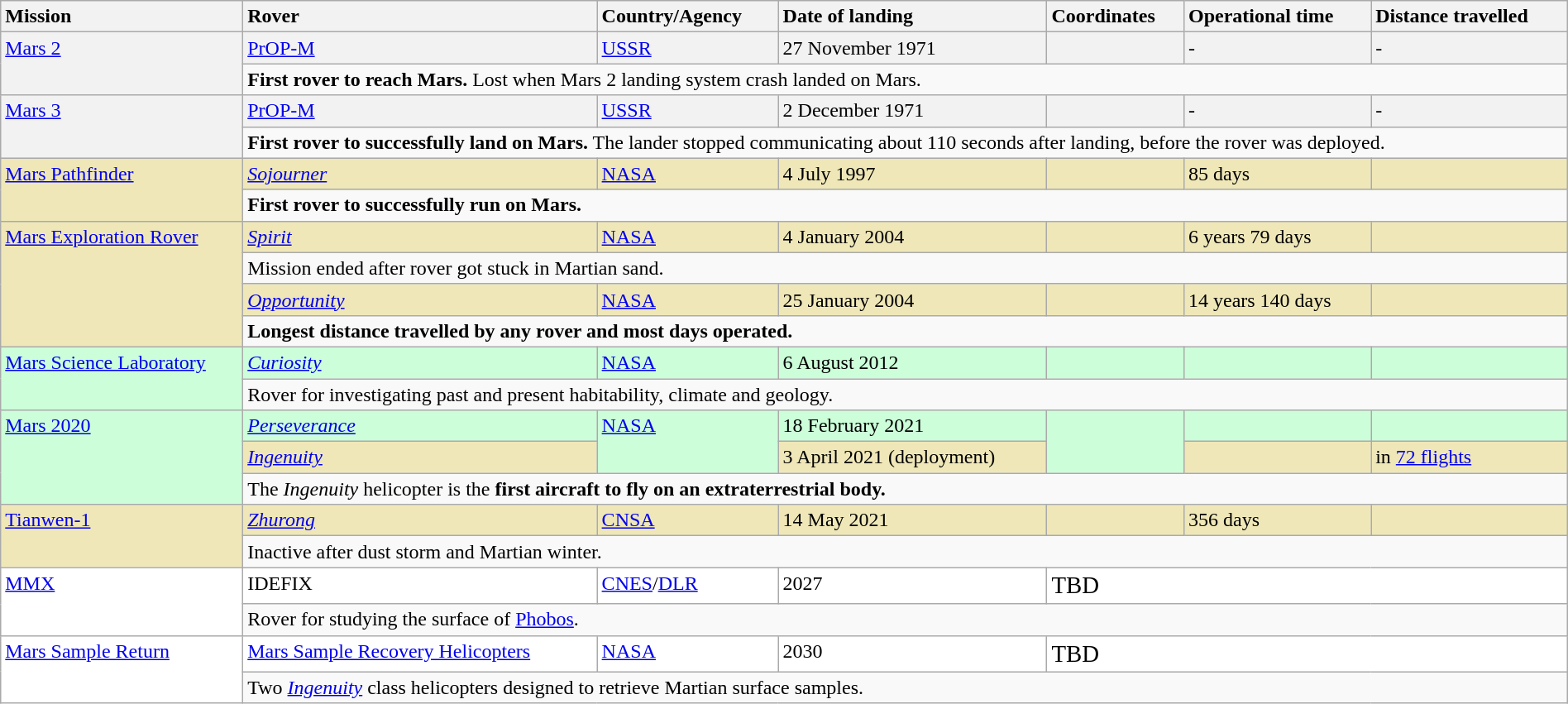<table class="wikitable sortable" width="100%">
<tr valign="bottom">
<th style="text-align:left">Mission</th>
<th style="text-align:left">Rover</th>
<th style="text-align:left">Country/Agency</th>
<th style="text-align:left">Date of landing</th>
<th style="text-align:left">Coordinates</th>
<th style="text-align:left">Operational time</th>
<th style="text-align:left">Distance travelled</th>
</tr>
<tr valign="top" style="background:#F2F2F2">
<td rowspan="2"><a href='#'>Mars 2</a></td>
<td><a href='#'>PrOP-M</a></td>
<td> <a href='#'>USSR</a></td>
<td>27 November 1971</td>
<td></td>
<td>-</td>
<td>-</td>
</tr>
<tr>
<td colspan="6"><strong>First rover to reach Mars.</strong> Lost when Mars 2 landing system crash landed on Mars.</td>
</tr>
<tr valign="top" style="background:#F2F2F2">
<td rowspan="2"><a href='#'>Mars 3</a></td>
<td><a href='#'>PrOP-M</a></td>
<td> <a href='#'>USSR</a></td>
<td>2 December 1971</td>
<td></td>
<td>-</td>
<td>-</td>
</tr>
<tr>
<td colspan="6"><strong>First rover to successfully land on Mars.</strong> The lander stopped communicating about 110 seconds after landing, before the rover was deployed.</td>
</tr>
<tr valign="top" style="background:#EFE7B8">
<td rowspan="2"><a href='#'>Mars Pathfinder</a></td>
<td><em><a href='#'>Sojourner</a></em></td>
<td> <a href='#'>NASA</a></td>
<td>4 July 1997</td>
<td></td>
<td>85 days</td>
<td></td>
</tr>
<tr>
<td colspan="6"><strong>First rover to successfully run on Mars.</strong></td>
</tr>
<tr valign="top" style="background:#EFE7B8">
<td rowspan="4"><a href='#'>Mars Exploration Rover</a></td>
<td><em><a href='#'>Spirit</a></em></td>
<td> <a href='#'>NASA</a></td>
<td>4 January 2004</td>
<td></td>
<td>6 years 79 days</td>
<td></td>
</tr>
<tr>
<td colspan="6">Mission ended after rover got stuck in Martian sand.</td>
</tr>
<tr valign="top" style="background:#EFE7B8">
<td><em><a href='#'>Opportunity</a></em></td>
<td> <a href='#'>NASA</a></td>
<td>25 January 2004</td>
<td></td>
<td>14 years 140 days</td>
<td></td>
</tr>
<tr>
<td colspan="6"><strong>Longest distance travelled by any rover and most days operated.</strong></td>
</tr>
<tr valign="top" style="background:#CCFFD9">
<td rowspan="2"><a href='#'>Mars Science Laboratory</a></td>
<td><em><a href='#'>Curiosity</a></em></td>
<td> <a href='#'>NASA</a></td>
<td>6 August 2012</td>
<td></td>
<td></td>
<td><br></td>
</tr>
<tr>
<td colspan="6">Rover for investigating past and present habitability, climate and geology.</td>
</tr>
<tr valign="top" style="background:#CCFFD9">
<td rowspan="3"><a href='#'>Mars 2020</a></td>
<td><em><a href='#'>Perseverance</a></em></td>
<td rowspan="2"> <a href='#'>NASA</a></td>
<td>18 February 2021</td>
<td rowspan="2"></td>
<td></td>
<td><br></td>
</tr>
<tr valign="top" style="background:#EFE7B8">
<td><em><a href='#'>Ingenuity</a></em></td>
<td>3 April 2021 (deployment)</td>
<td></td>
<td> in <a href='#'>72 flights</a></td>
</tr>
<tr>
<td colspan="6">The <em>Ingenuity</em> helicopter is the <strong>first aircraft to fly on an extraterrestrial body.</strong></td>
</tr>
<tr valign="top" style="background:#EFE7B8">
<td rowspan="2"><a href='#'>Tianwen-1</a></td>
<td><em><a href='#'>Zhurong</a></em></td>
<td> <a href='#'>CNSA</a></td>
<td>14 May 2021</td>
<td></td>
<td>356 days</td>
<td><br></td>
</tr>
<tr>
<td colspan="6">Inactive after dust storm and Martian winter.</td>
</tr>
<tr valign="top" style="background:#FFFFFF">
<td rowspan="2"><a href='#'>MMX</a></td>
<td>IDEFIX</td>
<td><a href='#'>CNES</a>/<a href='#'>DLR</a></td>
<td>2027</td>
<td colspan="3"><big>TBD</big></td>
</tr>
<tr>
<td colspan="6">Rover for studying the surface of <a href='#'>Phobos</a>.</td>
</tr>
<tr valign="top" style="background:#FFFFFF">
<td rowspan="2"><a href='#'>Mars Sample Return</a></td>
<td><a href='#'>Mars Sample Recovery Helicopters</a></td>
<td> <a href='#'>NASA</a></td>
<td>2030</td>
<td colspan="3"><big>TBD</big></td>
</tr>
<tr>
<td colspan="6">Two <em><a href='#'>Ingenuity</a></em> class helicopters designed to retrieve Martian surface samples.</td>
</tr>
</table>
